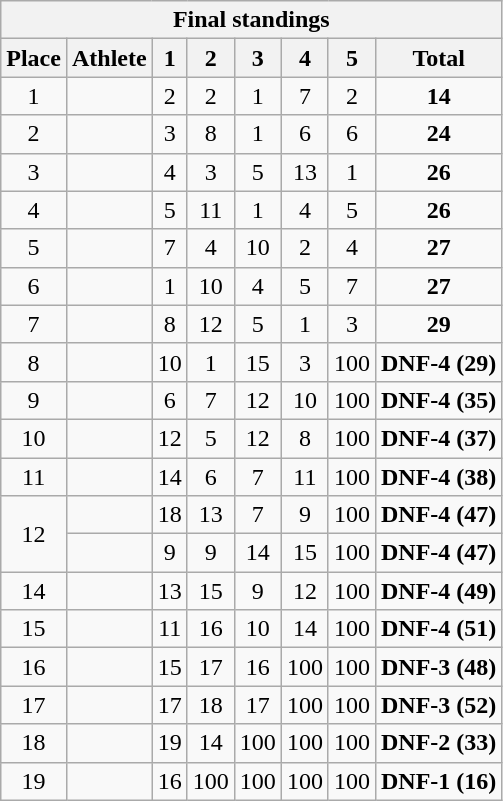<table class=wikitable style="text-align:center">
<tr>
<th colspan=8><strong>Final standings</strong></th>
</tr>
<tr>
<th>Place</th>
<th>Athlete</th>
<th>1</th>
<th>2</th>
<th>3</th>
<th>4</th>
<th>5</th>
<th>Total</th>
</tr>
<tr>
<td>1</td>
<td align=left></td>
<td>2</td>
<td>2</td>
<td>1</td>
<td>7</td>
<td>2</td>
<td><strong>14</strong></td>
</tr>
<tr>
<td>2</td>
<td align=left></td>
<td>3</td>
<td>8</td>
<td>1</td>
<td>6</td>
<td>6</td>
<td><strong>24</strong></td>
</tr>
<tr>
<td>3</td>
<td align=left></td>
<td>4</td>
<td>3</td>
<td>5</td>
<td>13</td>
<td>1</td>
<td><strong>26</strong></td>
</tr>
<tr>
<td>4</td>
<td align=left></td>
<td>5</td>
<td>11</td>
<td>1</td>
<td>4</td>
<td>5</td>
<td><strong>26</strong></td>
</tr>
<tr>
<td>5</td>
<td align=left></td>
<td>7</td>
<td>4</td>
<td>10</td>
<td>2</td>
<td>4</td>
<td><strong>27</strong></td>
</tr>
<tr>
<td>6</td>
<td align=left></td>
<td>1</td>
<td>10</td>
<td>4</td>
<td>5</td>
<td>7</td>
<td><strong>27</strong></td>
</tr>
<tr>
<td>7</td>
<td align=left></td>
<td>8</td>
<td>12</td>
<td>5</td>
<td>1</td>
<td>3</td>
<td><strong>29</strong></td>
</tr>
<tr>
<td>8</td>
<td align=left></td>
<td>10</td>
<td>1</td>
<td>15</td>
<td>3</td>
<td>100</td>
<td><strong>DNF-4 (29)</strong></td>
</tr>
<tr>
<td>9</td>
<td align=left></td>
<td>6</td>
<td>7</td>
<td>12</td>
<td>10</td>
<td>100</td>
<td><strong>DNF-4 (35)</strong></td>
</tr>
<tr>
<td>10</td>
<td align=left></td>
<td>12</td>
<td>5</td>
<td>12</td>
<td>8</td>
<td>100</td>
<td><strong>DNF-4 (37)</strong></td>
</tr>
<tr>
<td>11</td>
<td align=left></td>
<td>14</td>
<td>6</td>
<td>7</td>
<td>11</td>
<td>100</td>
<td><strong>DNF-4 (38)</strong></td>
</tr>
<tr>
<td rowspan=2>12</td>
<td align=left></td>
<td>18</td>
<td>13</td>
<td>7</td>
<td>9</td>
<td>100</td>
<td><strong>DNF-4 (47)</strong></td>
</tr>
<tr>
<td align=left></td>
<td>9</td>
<td>9</td>
<td>14</td>
<td>15</td>
<td>100</td>
<td><strong>DNF-4 (47)</strong></td>
</tr>
<tr>
<td>14</td>
<td align=left></td>
<td>13</td>
<td>15</td>
<td>9</td>
<td>12</td>
<td>100</td>
<td><strong>DNF-4 (49)</strong></td>
</tr>
<tr>
<td>15</td>
<td align=left></td>
<td>11</td>
<td>16</td>
<td>10</td>
<td>14</td>
<td>100</td>
<td><strong>DNF-4 (51)</strong></td>
</tr>
<tr>
<td>16</td>
<td align=left></td>
<td>15</td>
<td>17</td>
<td>16</td>
<td>100</td>
<td>100</td>
<td><strong>DNF-3 (48)</strong></td>
</tr>
<tr>
<td>17</td>
<td align=left></td>
<td>17</td>
<td>18</td>
<td>17</td>
<td>100</td>
<td>100</td>
<td><strong>DNF-3 (52)</strong></td>
</tr>
<tr>
<td>18</td>
<td align=left></td>
<td>19</td>
<td>14</td>
<td>100</td>
<td>100</td>
<td>100</td>
<td><strong>DNF-2 (33)</strong></td>
</tr>
<tr>
<td>19</td>
<td align=left></td>
<td>16</td>
<td>100</td>
<td>100</td>
<td>100</td>
<td>100</td>
<td><strong>DNF-1 (16)</strong></td>
</tr>
</table>
